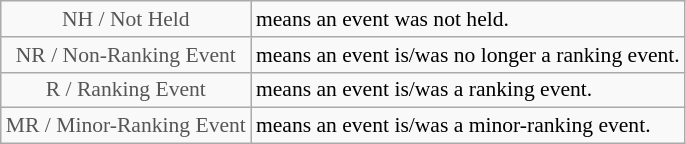<table class="wikitable" style="font-size:90%">
<tr>
<td style="text-align:center; color:#555555;" colspan="4">NH / Not Held</td>
<td>means an event was not held.</td>
</tr>
<tr>
<td style="text-align:center; color:#555555;" colspan="4">NR / Non-Ranking Event</td>
<td>means an event is/was no longer a ranking event.</td>
</tr>
<tr>
<td style="text-align:center; color:#555555;" colspan="4">R / Ranking Event</td>
<td>means an event is/was a ranking event.</td>
</tr>
<tr>
<td style="text-align:center; color:#555555;" colspan="4">MR / Minor-Ranking Event</td>
<td>means an event is/was a minor-ranking event.</td>
</tr>
</table>
